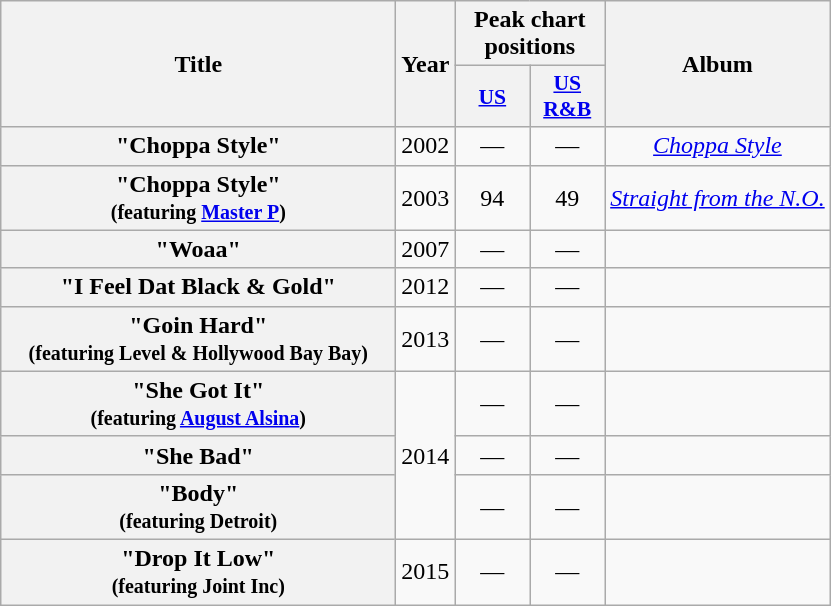<table class="wikitable plainrowheaders" style="text-align:center;">
<tr>
<th scope="col" rowspan="2" style="width:16em;">Title</th>
<th scope="col" rowspan="2">Year</th>
<th scope="col" colspan="2">Peak chart positions</th>
<th scope="col" rowspan="2">Album</th>
</tr>
<tr>
<th style="width:3em; font-size:90%"><a href='#'>US</a></th>
<th style="width:3em; font-size:90%"><a href='#'>US<br>R&B</a></th>
</tr>
<tr>
<th scope="row">"Choppa Style"</th>
<td>2002</td>
<td>—</td>
<td>—</td>
<td><em><a href='#'>Choppa Style</a></em></td>
</tr>
<tr>
<th scope="row">"Choppa Style"<br><small>(featuring <a href='#'>Master P</a>)</small></th>
<td>2003</td>
<td>94</td>
<td>49</td>
<td><em><a href='#'>Straight from the N.O.</a></em></td>
</tr>
<tr>
<th scope="row">"Woaa"</th>
<td>2007</td>
<td>—</td>
<td>—</td>
<td></td>
</tr>
<tr>
<th scope="row">"I Feel Dat Black & Gold"</th>
<td>2012</td>
<td>—</td>
<td>—</td>
<td></td>
</tr>
<tr>
<th scope="row">"Goin Hard"<br><small>(featuring Level & Hollywood Bay Bay)</small></th>
<td>2013</td>
<td>—</td>
<td>—</td>
<td></td>
</tr>
<tr>
<th scope="row">"She Got It"<br><small>(featuring <a href='#'>August Alsina</a>)</small></th>
<td rowspan="3">2014</td>
<td>—</td>
<td>—</td>
<td></td>
</tr>
<tr>
<th scope="row">"She Bad"</th>
<td>—</td>
<td>—</td>
<td></td>
</tr>
<tr>
<th scope="row">"Body"<br><small>(featuring Detroit)</small></th>
<td>—</td>
<td>—</td>
<td></td>
</tr>
<tr>
<th scope="row">"Drop It Low"<br><small>(featuring Joint Inc)</small></th>
<td>2015</td>
<td>—</td>
<td>—</td>
<td></td>
</tr>
</table>
